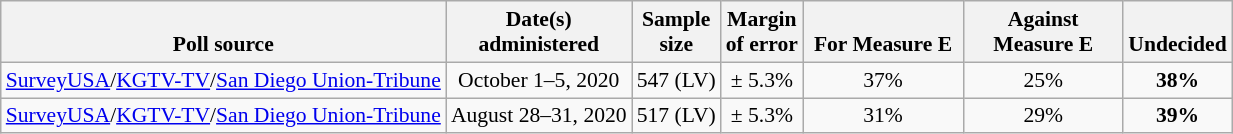<table class="wikitable" style="font-size:90%;text-align:center;">
<tr valign=bottom>
<th>Poll source</th>
<th>Date(s)<br>administered</th>
<th>Sample<br>size</th>
<th>Margin<br>of error</th>
<th style="width:100px;">For Measure E</th>
<th style="width:100px;">Against Measure E</th>
<th>Undecided</th>
</tr>
<tr>
<td style="text-align:left;"><a href='#'>SurveyUSA</a>/<a href='#'>KGTV-TV</a>/<a href='#'>San Diego Union-Tribune</a></td>
<td>October 1–5, 2020</td>
<td>547 (LV)</td>
<td>± 5.3%</td>
<td>37%</td>
<td>25%</td>
<td><strong>38%</strong></td>
</tr>
<tr>
<td style="text-align:left;"><a href='#'>SurveyUSA</a>/<a href='#'>KGTV-TV</a>/<a href='#'>San Diego Union-Tribune</a></td>
<td>August 28–31, 2020</td>
<td>517 (LV)</td>
<td>± 5.3%</td>
<td>31%</td>
<td>29%</td>
<td><strong>39%</strong></td>
</tr>
</table>
